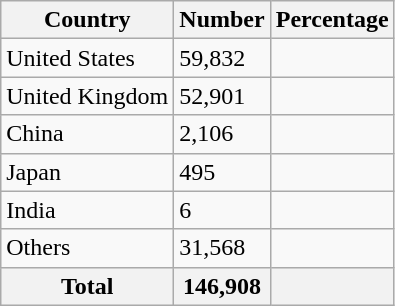<table class="wikitable sortable">
<tr>
<th>Country</th>
<th>Number</th>
<th>Percentage</th>
</tr>
<tr>
<td>United States</td>
<td>59,832</td>
<td></td>
</tr>
<tr>
<td>United Kingdom</td>
<td>52,901</td>
<td></td>
</tr>
<tr>
<td>China</td>
<td>2,106</td>
<td></td>
</tr>
<tr>
<td>Japan</td>
<td>495</td>
<td></td>
</tr>
<tr>
<td>India</td>
<td>6</td>
<td></td>
</tr>
<tr>
<td>Others</td>
<td>31,568</td>
<td></td>
</tr>
<tr>
<th>Total</th>
<th>146,908</th>
<th></th>
</tr>
</table>
